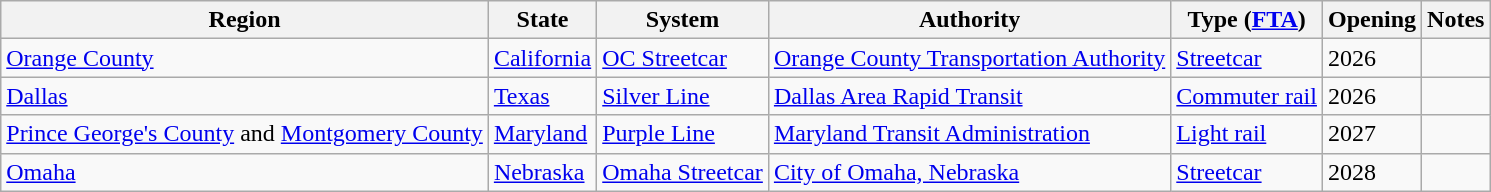<table class="wikitable sortable">
<tr>
<th>Region</th>
<th>State</th>
<th>System</th>
<th>Authority</th>
<th>Type (<a href='#'>FTA</a>)</th>
<th>Opening</th>
<th>Notes</th>
</tr>
<tr>
<td><a href='#'>Orange County</a></td>
<td><a href='#'>California</a></td>
<td><a href='#'>OC Streetcar</a></td>
<td><a href='#'>Orange County Transportation Authority</a></td>
<td><a href='#'>Streetcar</a></td>
<td>2026</td>
<td></td>
</tr>
<tr>
<td><a href='#'>Dallas</a></td>
<td><a href='#'>Texas</a></td>
<td><a href='#'>Silver Line</a></td>
<td><a href='#'>Dallas Area Rapid Transit</a></td>
<td><a href='#'>Commuter rail</a></td>
<td>2026</td>
<td></td>
</tr>
<tr>
<td><a href='#'>Prince George's County</a> and <a href='#'>Montgomery County</a></td>
<td><a href='#'>Maryland</a></td>
<td><a href='#'>Purple Line</a></td>
<td><a href='#'>Maryland Transit Administration</a></td>
<td><a href='#'>Light rail</a></td>
<td>2027</td>
</tr>
<tr>
<td><a href='#'>Omaha</a></td>
<td><a href='#'>Nebraska</a></td>
<td><a href='#'>Omaha Streetcar</a></td>
<td><a href='#'>City of Omaha, Nebraska</a></td>
<td><a href='#'>Streetcar</a></td>
<td>2028</td>
<td></td>
</tr>
</table>
